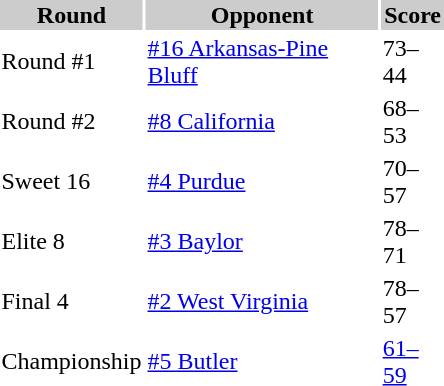<table style="border:'1' 'solid' 'gray' " width="300" align="left">
<tr>
<th bgcolor="#cccccc">Round</th>
<th bgcolor="#cccccc">Opponent</th>
<th bgcolor="#cccccc">Score</th>
</tr>
<tr>
<td>Round #1</td>
<td><a href='#'>#16 Arkansas-Pine Bluff</a></td>
<td>73–44</td>
</tr>
<tr>
<td>Round #2</td>
<td><a href='#'>#8 California</a></td>
<td>68–53</td>
</tr>
<tr>
<td>Sweet 16</td>
<td><a href='#'>#4 Purdue</a></td>
<td>70–57</td>
</tr>
<tr>
<td>Elite 8</td>
<td><a href='#'>#3 Baylor</a></td>
<td>78–71</td>
</tr>
<tr>
<td>Final 4</td>
<td><a href='#'>#2 West Virginia</a></td>
<td>78–57</td>
</tr>
<tr>
<td>Championship</td>
<td><a href='#'>#5 Butler</a></td>
<td><a href='#'>61–59</a></td>
</tr>
</table>
